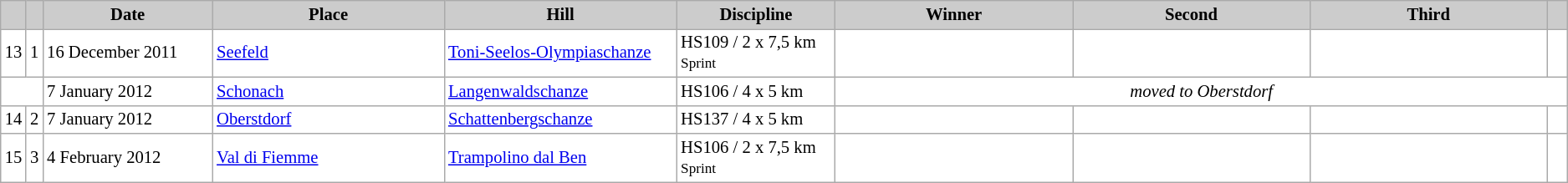<table class="wikitable plainrowheaders" style="background:#fff; font-size:86%; line-height:16px; border:grey solid 1px; border-collapse:collapse;">
<tr style="background:#ccc; text-align:center;">
<th scope="col" style="background:#ccc; width=20 px;"></th>
<th scope="col" style="background:#ccc; width=30 px;"></th>
<th scope="col" style="background:#ccc; width:130px;">Date</th>
<th scope="col" style="background:#ccc; width:180px;">Place</th>
<th scope="col" style="background:#ccc; width:180px;">Hill</th>
<th scope="col" style="background:#ccc; width:120px;">Discipline</th>
<th scope="col" style="background:#ccc; width:185px;">Winner</th>
<th scope="col" style="background:#ccc; width:185px;">Second</th>
<th scope="col" style="background:#ccc; width:185px;">Third</th>
<th scope="col" style="background:#ccc; width:10px;"></th>
</tr>
<tr>
<td align=center>13</td>
<td align=center>1</td>
<td>16 December 2011</td>
<td> <a href='#'>Seefeld</a></td>
<td><a href='#'>Toni-Seelos-Olympiaschanze</a></td>
<td nowrap>HS109 / 2 x 7,5 km<br><small>Sprint</small></td>
<td></td>
<td></td>
<td></td>
<td></td>
</tr>
<tr>
<td colspan=2></td>
<td>7 January 2012</td>
<td> <a href='#'>Schonach</a></td>
<td><a href='#'>Langenwaldschanze</a></td>
<td>HS106 / 4 x 5 km</td>
<td colspan=4 align=center><em>moved to Oberstdorf</em></td>
</tr>
<tr>
<td align=center>14</td>
<td align=center>2</td>
<td>7 January 2012</td>
<td> <a href='#'>Oberstdorf</a></td>
<td><a href='#'>Schattenbergschanze</a></td>
<td>HS137 / 4 x 5 km</td>
<td></td>
<td></td>
<td></td>
<td></td>
</tr>
<tr>
<td align=center>15</td>
<td align=center>3</td>
<td>4 February 2012</td>
<td> <a href='#'>Val di Fiemme</a></td>
<td><a href='#'>Trampolino dal Ben</a></td>
<td>HS106 / 2 x 7,5 km<br><small>Sprint</small></td>
<td></td>
<td></td>
<td></td>
<td></td>
</tr>
</table>
